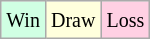<table class="wikitable">
<tr>
<td style="background-color: #d0ffe3;"><small>Win</small></td>
<td style="background-color: #ffffdd;"><small>Draw</small></td>
<td style="background-color: #ffd0e3;"><small>Loss</small></td>
</tr>
</table>
